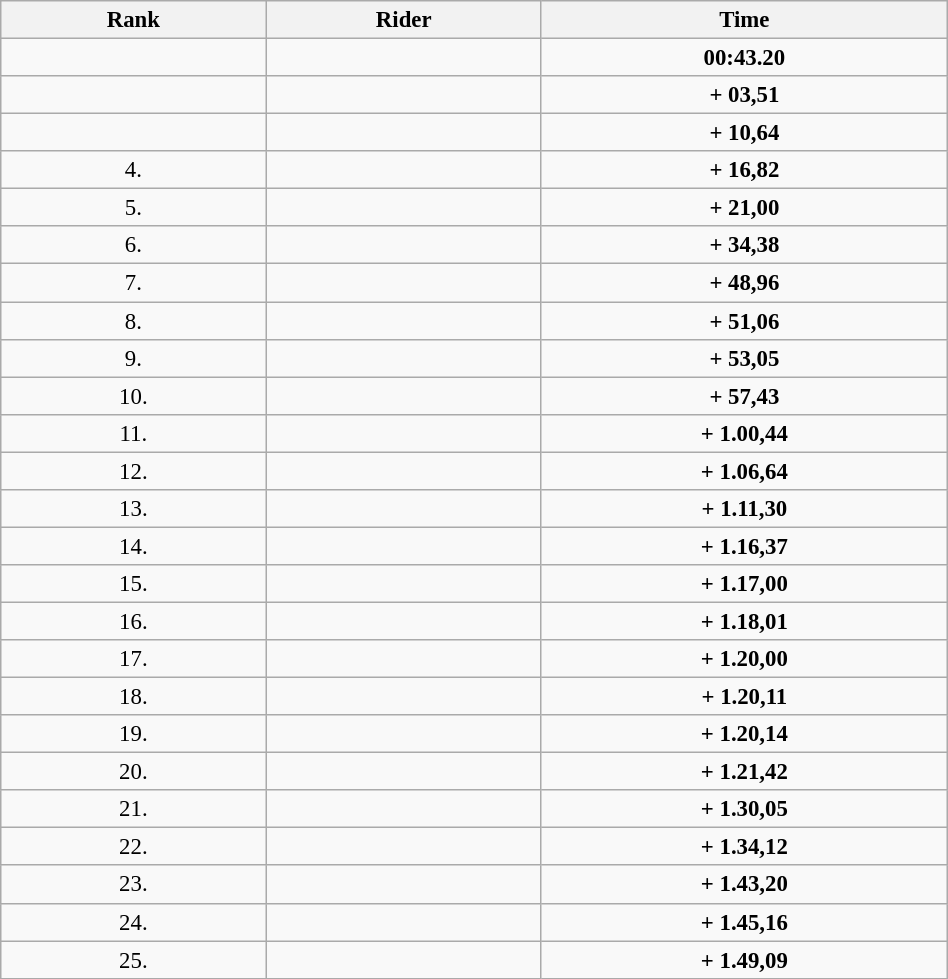<table class=wikitable style="font-size:95%" width="50%">
<tr>
<th>Rank</th>
<th>Rider</th>
<th>Time</th>
</tr>
<tr>
<td align="center"></td>
<td></td>
<td align="center"><strong>00:43.20</strong></td>
</tr>
<tr>
<td align="center"></td>
<td></td>
<td align="center"><strong>+ 03,51</strong></td>
</tr>
<tr>
<td align="center"></td>
<td></td>
<td align="center"><strong>+ 10,64</strong></td>
</tr>
<tr>
<td align="center">4.</td>
<td></td>
<td align="center"><strong>+ 16,82</strong></td>
</tr>
<tr>
<td align="center">5.</td>
<td></td>
<td align="center"><strong>+ 21,00</strong></td>
</tr>
<tr>
<td align="center">6.</td>
<td></td>
<td align="center"><strong>+ 34,38</strong></td>
</tr>
<tr>
<td align="center">7.</td>
<td></td>
<td align="center"><strong>+ 48,96</strong></td>
</tr>
<tr>
<td align="center">8.</td>
<td></td>
<td align="center"><strong>+ 51,06</strong></td>
</tr>
<tr>
<td align="center">9.</td>
<td></td>
<td align="center"><strong>+ 53,05</strong></td>
</tr>
<tr>
<td align="center">10.</td>
<td></td>
<td align="center"><strong>+ 57,43</strong></td>
</tr>
<tr>
<td align="center">11.</td>
<td></td>
<td align="center"><strong>+ 1.00,44</strong></td>
</tr>
<tr>
<td align="center">12.</td>
<td></td>
<td align="center"><strong>+ 1.06,64</strong></td>
</tr>
<tr>
<td align="center">13.</td>
<td></td>
<td align="center"><strong>+ 1.11,30</strong></td>
</tr>
<tr>
<td align="center">14.</td>
<td></td>
<td align="center"><strong>+ 1.16,37</strong></td>
</tr>
<tr>
<td align="center">15.</td>
<td></td>
<td align="center"><strong>+ 1.17,00</strong></td>
</tr>
<tr>
<td align="center">16.</td>
<td></td>
<td align="center"><strong>+ 1.18,01</strong></td>
</tr>
<tr>
<td align="center">17.</td>
<td></td>
<td align="center"><strong>+ 1.20,00</strong></td>
</tr>
<tr>
<td align="center">18.</td>
<td></td>
<td align="center"><strong>+ 1.20,11</strong></td>
</tr>
<tr>
<td align="center">19.</td>
<td></td>
<td align="center"><strong>+ 1.20,14</strong></td>
</tr>
<tr>
<td align="center">20.</td>
<td></td>
<td align="center"><strong>+ 1.21,42</strong></td>
</tr>
<tr>
<td align="center">21.</td>
<td></td>
<td align="center"><strong>+ 1.30,05</strong></td>
</tr>
<tr>
<td align="center">22.</td>
<td></td>
<td align="center"><strong>+ 1.34,12</strong></td>
</tr>
<tr>
<td align="center">23.</td>
<td></td>
<td align="center"><strong>+ 1.43,20</strong></td>
</tr>
<tr>
<td align="center">24.</td>
<td></td>
<td align="center"><strong>+ 1.45,16</strong></td>
</tr>
<tr>
<td align="center">25.</td>
<td></td>
<td align="center"><strong>+ 1.49,09</strong></td>
</tr>
</table>
